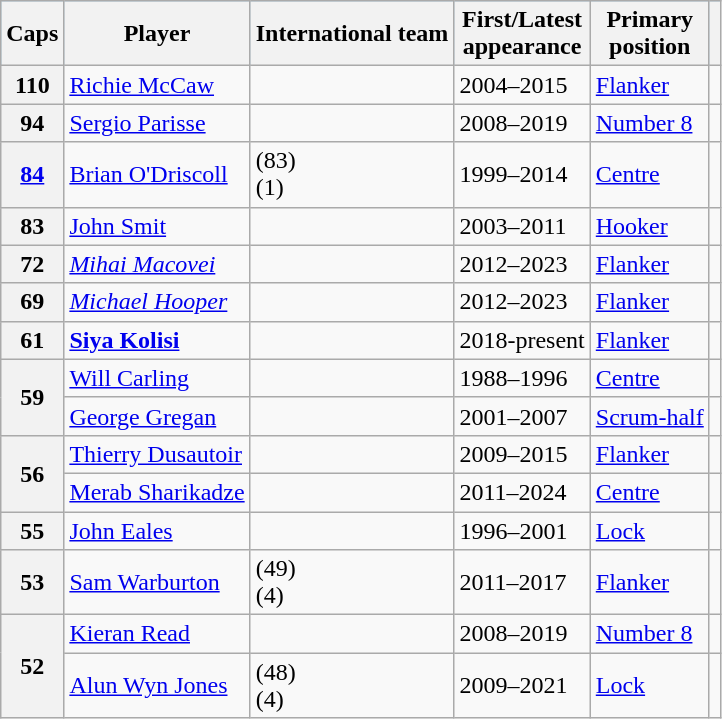<table class="wikitable sortable">
<tr bgcolor=#87cefa>
<th>Caps</th>
<th>Player</th>
<th>International team</th>
<th>First/Latest<br>appearance</th>
<th>Primary<br>position</th>
<th class=unsortable></th>
</tr>
<tr>
<th>110</th>
<td><a href='#'>Richie McCaw</a></td>
<td></td>
<td>2004–2015</td>
<td><a href='#'>Flanker</a></td>
<td></td>
</tr>
<tr>
<th>94</th>
<td><a href='#'>Sergio Parisse</a></td>
<td></td>
<td>2008–2019</td>
<td><a href='#'>Number 8</a></td>
<td></td>
</tr>
<tr>
<th><a href='#'>84</a></th>
<td><a href='#'>Brian O'Driscoll</a></td>
<td> (83)<br> (1)</td>
<td>1999–2014</td>
<td><a href='#'>Centre</a></td>
<td></td>
</tr>
<tr>
<th>83</th>
<td><a href='#'>John Smit</a></td>
<td></td>
<td>2003–2011</td>
<td><a href='#'>Hooker</a></td>
<td></td>
</tr>
<tr>
<th>72</th>
<td><em><a href='#'>Mihai Macovei</a></em></td>
<td></td>
<td>2012–2023</td>
<td><a href='#'>Flanker</a></td>
<td></td>
</tr>
<tr>
<th>69</th>
<td><em><a href='#'>Michael Hooper</a></em></td>
<td></td>
<td>2012–2023</td>
<td><a href='#'>Flanker</a></td>
<td></td>
</tr>
<tr>
<th>61</th>
<td><strong><a href='#'>Siya Kolisi</a></strong></td>
<td></td>
<td>2018-present</td>
<td><a href='#'>Flanker</a></td>
<td></td>
</tr>
<tr>
<th rowspan=2>59</th>
<td><a href='#'>Will Carling</a></td>
<td></td>
<td>1988–1996</td>
<td><a href='#'>Centre</a></td>
<td></td>
</tr>
<tr>
<td><a href='#'>George Gregan</a></td>
<td></td>
<td>2001–2007</td>
<td><a href='#'>Scrum-half</a></td>
<td></td>
</tr>
<tr>
<th rowspan=2>56</th>
<td><a href='#'>Thierry Dusautoir</a></td>
<td></td>
<td>2009–2015</td>
<td><a href='#'>Flanker</a></td>
<td></td>
</tr>
<tr>
<td><a href='#'>Merab Sharikadze</a></td>
<td></td>
<td>2011–2024</td>
<td><a href='#'>Centre</a></td>
<td></td>
</tr>
<tr>
<th>55</th>
<td><a href='#'>John Eales</a></td>
<td></td>
<td>1996–2001</td>
<td><a href='#'>Lock</a></td>
<td></td>
</tr>
<tr>
<th>53</th>
<td><a href='#'>Sam Warburton</a></td>
<td> (49)<br> (4)</td>
<td>2011–2017</td>
<td><a href='#'>Flanker</a></td>
<td></td>
</tr>
<tr>
<th rowspan=2>52</th>
<td><a href='#'>Kieran Read</a></td>
<td></td>
<td>2008–2019</td>
<td><a href='#'>Number 8</a></td>
<td></td>
</tr>
<tr>
<td><a href='#'>Alun Wyn Jones</a></td>
<td> (48)<br> (4)</td>
<td>2009–2021</td>
<td><a href='#'>Lock</a></td>
<td></td>
</tr>
</table>
